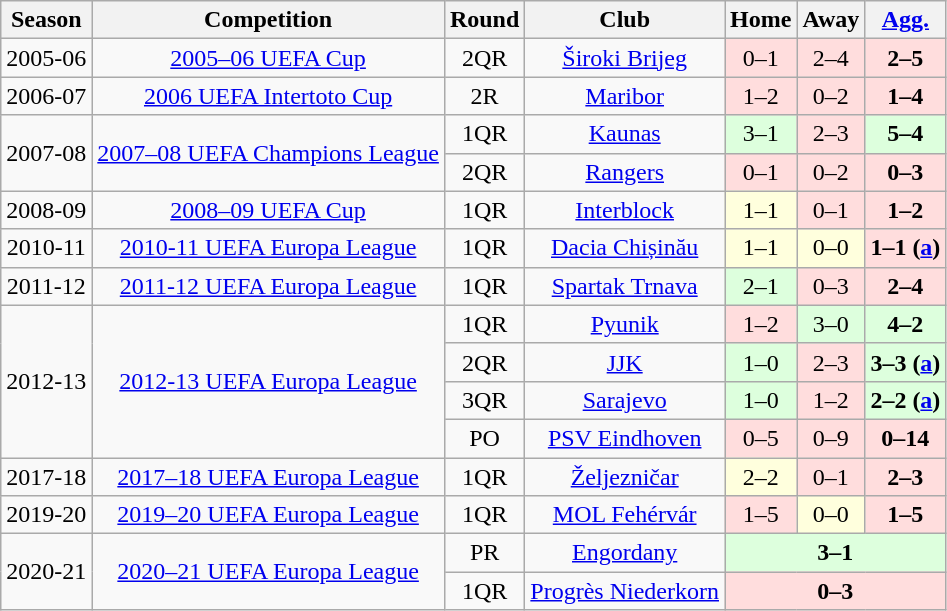<table class="wikitable" style="text-align:center">
<tr>
<th>Season</th>
<th>Competition</th>
<th>Round</th>
<th>Club</th>
<th>Home</th>
<th>Away</th>
<th><a href='#'>Agg.</a></th>
</tr>
<tr>
<td>2005-06</td>
<td><a href='#'>2005–06 UEFA Cup</a></td>
<td>2QR</td>
<td> <a href='#'>Široki Brijeg</a></td>
<td bgcolor="#fdd">0–1</td>
<td bgcolor="#fdd">2–4</td>
<td bgcolor="#fdd"><strong>2–5</strong></td>
</tr>
<tr>
<td>2006-07</td>
<td><a href='#'>2006 UEFA Intertoto Cup</a></td>
<td>2R</td>
<td> <a href='#'>Maribor</a></td>
<td bgcolor="#fdd">1–2</td>
<td bgcolor="#fdd">0–2</td>
<td bgcolor="#fdd"><strong>1–4</strong></td>
</tr>
<tr>
<td rowspan="2">2007-08</td>
<td rowspan="2"><a href='#'>2007–08 UEFA Champions League</a></td>
<td>1QR</td>
<td> <a href='#'>Kaunas</a></td>
<td bgcolor="#dfd">3–1</td>
<td bgcolor="#fdd">2–3</td>
<td bgcolor="#dfd"><strong>5–4</strong></td>
</tr>
<tr>
<td>2QR</td>
<td> <a href='#'>Rangers</a></td>
<td bgcolor="#fdd">0–1</td>
<td bgcolor="#fdd">0–2</td>
<td bgcolor="#fdd"><strong>0–3</strong></td>
</tr>
<tr>
<td>2008-09</td>
<td><a href='#'>2008–09 UEFA Cup</a></td>
<td>1QR</td>
<td> <a href='#'>Interblock</a></td>
<td bgcolor="#ffd">1–1</td>
<td bgcolor="#fdd">0–1</td>
<td bgcolor="#fdd"><strong>1–2</strong></td>
</tr>
<tr>
<td>2010-11</td>
<td><a href='#'>2010-11 UEFA Europa League</a></td>
<td>1QR</td>
<td> <a href='#'>Dacia Chișinău</a></td>
<td bgcolor="#ffd">1–1</td>
<td bgcolor="#ffd">0–0</td>
<td bgcolor="#fdd"><strong>1–1 (<a href='#'>a</a>)</strong></td>
</tr>
<tr>
<td>2011-12</td>
<td><a href='#'>2011-12 UEFA Europa League</a></td>
<td>1QR</td>
<td> <a href='#'>Spartak Trnava</a></td>
<td bgcolor="#dfd">2–1</td>
<td bgcolor="#fdd">0–3</td>
<td bgcolor="#fdd"><strong>2–4</strong></td>
</tr>
<tr>
<td rowspan="4">2012-13</td>
<td rowspan="4"><a href='#'>2012-13 UEFA Europa League</a></td>
<td>1QR</td>
<td> <a href='#'>Pyunik</a></td>
<td bgcolor="#fdd">1–2</td>
<td bgcolor="#dfd">3–0</td>
<td bgcolor="#dfd"><strong>4–2</strong></td>
</tr>
<tr>
<td>2QR</td>
<td> <a href='#'>JJK</a></td>
<td bgcolor="#dfd">1–0</td>
<td bgcolor="#fdd">2–3</td>
<td bgcolor="#dfd"><strong>3–3 (<a href='#'>a</a>)</strong></td>
</tr>
<tr>
<td>3QR</td>
<td> <a href='#'>Sarajevo</a></td>
<td bgcolor="#dfd">1–0</td>
<td bgcolor="#fdd">1–2</td>
<td bgcolor="#dfd"><strong>2–2 (<a href='#'>a</a>)</strong></td>
</tr>
<tr>
<td>PO</td>
<td> <a href='#'>PSV Eindhoven</a></td>
<td bgcolor="#fdd">0–5</td>
<td bgcolor="#fdd">0–9</td>
<td bgcolor="#fdd"><strong>0–14</strong></td>
</tr>
<tr>
<td>2017-18</td>
<td><a href='#'>2017–18 UEFA Europa League</a></td>
<td>1QR</td>
<td> <a href='#'>Željezničar</a></td>
<td bgcolor="#ffd">2–2</td>
<td bgcolor="#fdd">0–1</td>
<td bgcolor="#fdd"><strong>2–3</strong></td>
</tr>
<tr>
<td>2019-20</td>
<td><a href='#'>2019–20 UEFA Europa League</a></td>
<td>1QR</td>
<td> <a href='#'>MOL Fehérvár</a></td>
<td bgcolor="#fdd">1–5</td>
<td bgcolor="#ffd">0–0</td>
<td bgcolor="#fdd"><strong>1–5</strong></td>
</tr>
<tr>
<td rowspan="2">2020-21</td>
<td rowspan="2"><a href='#'>2020–21 UEFA Europa League</a></td>
<td>PR</td>
<td> <a href='#'>Engordany</a></td>
<td colspan="3" bgcolor="#dfd"><strong>3–1</strong></td>
</tr>
<tr>
<td>1QR</td>
<td> <a href='#'>Progrès Niederkorn</a></td>
<td colspan="3" bgcolor="#fdd"><strong>0–3</strong></td>
</tr>
</table>
